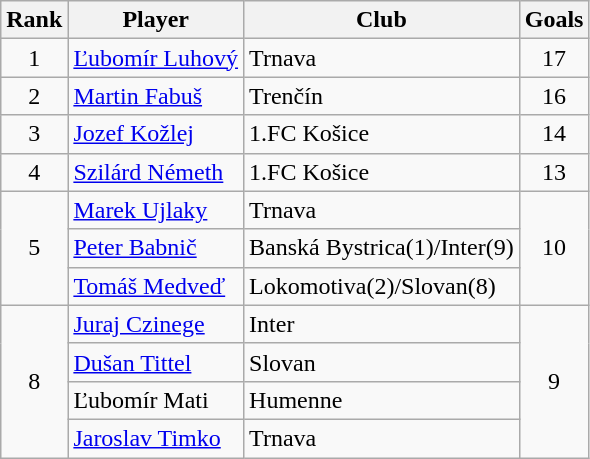<table class="wikitable" style="text-align:center">
<tr>
<th>Rank</th>
<th>Player</th>
<th>Club</th>
<th>Goals</th>
</tr>
<tr>
<td>1</td>
<td align="left"> <a href='#'>Ľubomír Luhový</a></td>
<td align="left">Trnava</td>
<td>17</td>
</tr>
<tr>
<td>2</td>
<td align="left"> <a href='#'>Martin Fabuš</a></td>
<td align="left">Trenčín</td>
<td>16</td>
</tr>
<tr>
<td>3</td>
<td align="left"> <a href='#'>Jozef Kožlej</a></td>
<td align="left">1.FC Košice</td>
<td>14</td>
</tr>
<tr>
<td>4</td>
<td align="left"> <a href='#'>Szilárd Németh</a></td>
<td align="left">1.FC Košice</td>
<td>13</td>
</tr>
<tr>
<td rowspan=3>5</td>
<td align="left"> <a href='#'>Marek Ujlaky</a></td>
<td align="left">Trnava</td>
<td rowspan=3>10</td>
</tr>
<tr>
<td align="left"> <a href='#'>Peter Babnič</a></td>
<td align="left">Banská Bystrica(1)/Inter(9)</td>
</tr>
<tr>
<td align="left"> <a href='#'>Tomáš Medveď</a></td>
<td align="left">Lokomotiva(2)/Slovan(8)</td>
</tr>
<tr>
<td rowspan=4>8</td>
<td align="left"> <a href='#'>Juraj Czinege</a></td>
<td align="left">Inter</td>
<td rowspan=4>9</td>
</tr>
<tr>
<td align="left"> <a href='#'>Dušan Tittel</a></td>
<td align="left">Slovan</td>
</tr>
<tr>
<td align="left"> Ľubomír Mati</td>
<td align="left">Humenne</td>
</tr>
<tr>
<td align="left"> <a href='#'>Jaroslav Timko</a></td>
<td align="left">Trnava</td>
</tr>
</table>
